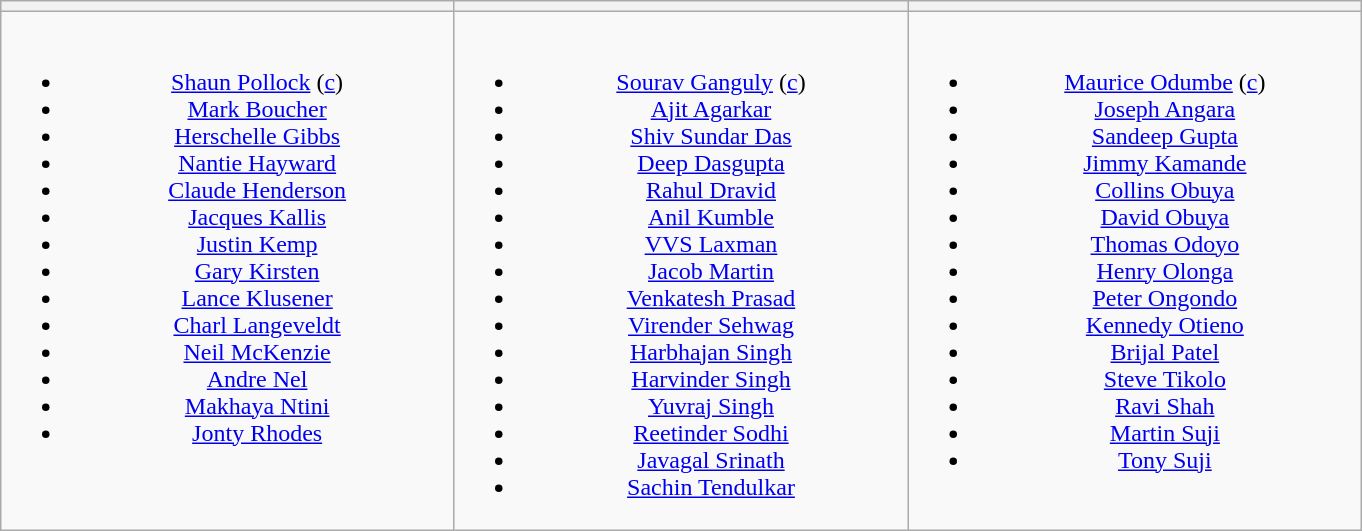<table class="wikitable" style="text-align:center; margin:0 auto">
<tr>
<th style="width:20%;"></th>
<th style="width:20%;"></th>
<th style="width:20%;"></th>
</tr>
<tr style="vertical-align:top">
<td><br><ul><li><a href='#'>Shaun Pollock</a> (<a href='#'>c</a>)</li><li><a href='#'>Mark Boucher</a></li><li><a href='#'>Herschelle Gibbs</a></li><li><a href='#'>Nantie Hayward</a></li><li><a href='#'>Claude Henderson</a></li><li><a href='#'>Jacques Kallis</a></li><li><a href='#'>Justin Kemp</a></li><li><a href='#'>Gary Kirsten</a></li><li><a href='#'>Lance Klusener</a></li><li><a href='#'>Charl Langeveldt</a></li><li><a href='#'>Neil McKenzie</a></li><li><a href='#'>Andre Nel</a></li><li><a href='#'>Makhaya Ntini</a></li><li><a href='#'>Jonty Rhodes</a></li></ul></td>
<td><br><ul><li><a href='#'>Sourav Ganguly</a> (<a href='#'>c</a>)</li><li><a href='#'>Ajit Agarkar</a></li><li><a href='#'>Shiv Sundar Das</a></li><li><a href='#'>Deep Dasgupta</a></li><li><a href='#'>Rahul Dravid</a></li><li><a href='#'>Anil Kumble</a></li><li><a href='#'>VVS Laxman</a></li><li><a href='#'>Jacob Martin</a></li><li><a href='#'>Venkatesh Prasad</a></li><li><a href='#'>Virender Sehwag</a></li><li><a href='#'>Harbhajan Singh</a></li><li><a href='#'>Harvinder Singh</a></li><li><a href='#'>Yuvraj Singh</a></li><li><a href='#'>Reetinder Sodhi</a></li><li><a href='#'>Javagal Srinath</a></li><li><a href='#'>Sachin Tendulkar</a></li></ul></td>
<td><br><ul><li><a href='#'>Maurice Odumbe</a> (<a href='#'>c</a>)</li><li><a href='#'>Joseph Angara</a></li><li><a href='#'>Sandeep Gupta</a></li><li><a href='#'>Jimmy Kamande</a></li><li><a href='#'>Collins Obuya</a></li><li><a href='#'>David Obuya</a></li><li><a href='#'>Thomas Odoyo</a></li><li><a href='#'>Henry Olonga</a></li><li><a href='#'>Peter Ongondo</a></li><li><a href='#'>Kennedy Otieno</a></li><li><a href='#'>Brijal Patel</a></li><li><a href='#'>Steve Tikolo</a></li><li><a href='#'>Ravi Shah</a></li><li><a href='#'>Martin Suji</a></li><li><a href='#'>Tony Suji</a></li></ul></td>
</tr>
</table>
